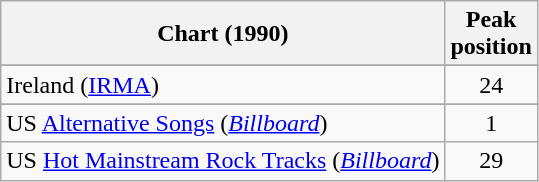<table class="wikitable sortable">
<tr>
<th>Chart (1990)</th>
<th>Peak<br>position</th>
</tr>
<tr>
</tr>
<tr>
<td>Ireland (<a href='#'>IRMA</a>)</td>
<td align="center">24</td>
</tr>
<tr>
</tr>
<tr>
<td>US <a href='#'>Alternative Songs</a> (<em><a href='#'>Billboard</a></em>)</td>
<td align="center">1</td>
</tr>
<tr>
<td>US <a href='#'>Hot Mainstream Rock Tracks</a> (<em><a href='#'>Billboard</a></em>)</td>
<td align="center">29</td>
</tr>
</table>
